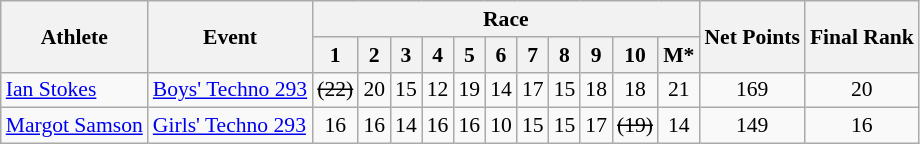<table class=wikitable style=font-size:90%;text-align:center>
<tr>
<th rowspan=2>Athlete</th>
<th rowspan=2>Event</th>
<th colspan=11>Race</th>
<th rowspan=2>Net Points</th>
<th rowspan=2>Final Rank</th>
</tr>
<tr>
<th>1</th>
<th>2</th>
<th>3</th>
<th>4</th>
<th>5</th>
<th>6</th>
<th>7</th>
<th>8</th>
<th>9</th>
<th>10</th>
<th>M*</th>
</tr>
<tr>
<td align=left><a href='#'>Ian Stokes</a></td>
<td align=left><a href='#'>Boys' Techno 293</a></td>
<td><s> (22)</s></td>
<td>20</td>
<td>15</td>
<td>12</td>
<td>19</td>
<td>14</td>
<td>17</td>
<td>15</td>
<td>18</td>
<td>18</td>
<td>21</td>
<td>169</td>
<td>20</td>
</tr>
<tr>
<td align=left><a href='#'>Margot Samson</a></td>
<td align=left><a href='#'>Girls' Techno 293</a></td>
<td>16</td>
<td>16</td>
<td>14</td>
<td>16</td>
<td>16</td>
<td>10</td>
<td>15</td>
<td>15</td>
<td>17</td>
<td><s> (19)</s></td>
<td>14</td>
<td>149</td>
<td>16</td>
</tr>
</table>
